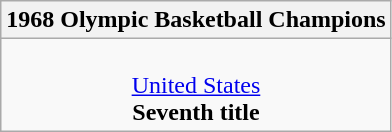<table class=wikitable style="text-align:center">
<tr>
<th>1968 Olympic Basketball Champions</th>
</tr>
<tr>
<td> <br> <a href='#'>United States</a> <br> <strong>Seventh title</strong></td>
</tr>
</table>
